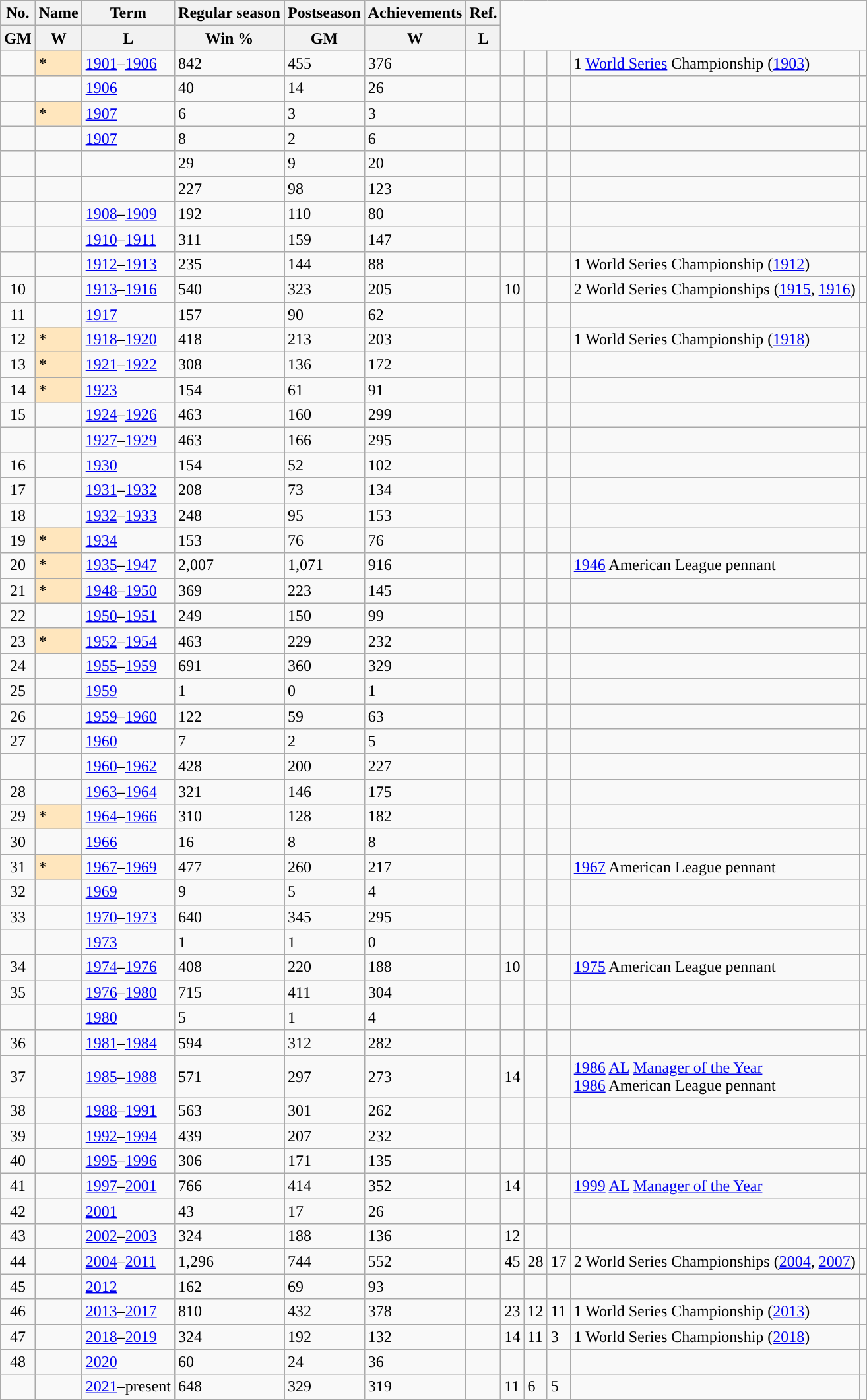<table class="wikitable sortable">
<tr>
<th>No.</th>
<th>Name</th>
<th>Term</th>
<th>Regular season</th>
<th>Postseason</th>
<th class="unsortable">Achievements</th>
<th class="unsortable">Ref.</th>
</tr>
<tr>
<th>GM</th>
<th>W</th>
<th>L</th>
<th>Win %</th>
<th>GM</th>
<th>W</th>
<th>L</th>
</tr>
<tr>
<td align="center"></td>
<td style="background-color:#FFE6BD"><strong></strong>*</td>
<td><a href='#'>1901</a>–<a href='#'>1906</a></td>
<td>842</td>
<td>455</td>
<td>376</td>
<td></td>
<td></td>
<td></td>
<td></td>
<td>1 <a href='#'>World Series</a> Championship (<a href='#'>1903</a>)</td>
<td></td>
</tr>
<tr>
<td align="center"></td>
<td></td>
<td><a href='#'>1906</a></td>
<td>40</td>
<td>14</td>
<td>26</td>
<td></td>
<td></td>
<td></td>
<td></td>
<td></td>
<td></td>
</tr>
<tr>
<td align="center"></td>
<td style="background-color:#FFE6BD"><strong></strong>*</td>
<td><a href='#'>1907</a></td>
<td>6</td>
<td>3</td>
<td>3</td>
<td></td>
<td></td>
<td></td>
<td></td>
<td></td>
<td></td>
</tr>
<tr>
<td align="center"></td>
<td></td>
<td><a href='#'>1907</a></td>
<td>8</td>
<td>2</td>
<td>6</td>
<td></td>
<td></td>
<td></td>
<td></td>
<td></td>
<td></td>
</tr>
<tr>
<td align="center"></td>
<td></td>
<td></td>
<td>29</td>
<td>9</td>
<td>20</td>
<td></td>
<td></td>
<td></td>
<td></td>
<td></td>
<td></td>
</tr>
<tr>
<td align="center"></td>
<td></td>
<td></td>
<td>227</td>
<td>98</td>
<td>123</td>
<td></td>
<td></td>
<td></td>
<td></td>
<td></td>
<td></td>
</tr>
<tr>
<td align="center"></td>
<td></td>
<td><a href='#'>1908</a>–<a href='#'>1909</a></td>
<td>192</td>
<td>110</td>
<td>80</td>
<td></td>
<td></td>
<td></td>
<td></td>
<td></td>
<td></td>
</tr>
<tr>
<td align="center"></td>
<td></td>
<td><a href='#'>1910</a>–<a href='#'>1911</a></td>
<td>311</td>
<td>159</td>
<td>147</td>
<td></td>
<td></td>
<td></td>
<td></td>
<td></td>
<td></td>
</tr>
<tr>
<td align="center"></td>
<td></td>
<td><a href='#'>1912</a>–<a href='#'>1913</a></td>
<td>235</td>
<td>144</td>
<td>88</td>
<td></td>
<td></td>
<td></td>
<td></td>
<td>1 World Series Championship (<a href='#'>1912</a>)</td>
<td></td>
</tr>
<tr>
<td align="center">10</td>
<td><strong></strong></td>
<td><a href='#'>1913</a>–<a href='#'>1916</a></td>
<td>540</td>
<td>323</td>
<td>205</td>
<td></td>
<td>10</td>
<td></td>
<td></td>
<td>2 World Series Championships (<a href='#'>1915</a>, <a href='#'>1916</a>)</td>
<td></td>
</tr>
<tr>
<td align="center">11</td>
<td></td>
<td><a href='#'>1917</a></td>
<td>157</td>
<td>90</td>
<td>62</td>
<td></td>
<td></td>
<td></td>
<td></td>
<td></td>
<td></td>
</tr>
<tr>
<td align="center">12</td>
<td style="background-color:#FFE6BD">*</td>
<td><a href='#'>1918</a>–<a href='#'>1920</a></td>
<td>418</td>
<td>213</td>
<td>203</td>
<td></td>
<td></td>
<td></td>
<td></td>
<td>1 World Series Championship (<a href='#'>1918</a>)</td>
<td></td>
</tr>
<tr>
<td align="center">13</td>
<td style="background-color:#FFE6BD">*</td>
<td><a href='#'>1921</a>–<a href='#'>1922</a></td>
<td>308</td>
<td>136</td>
<td>172</td>
<td></td>
<td></td>
<td></td>
<td></td>
<td></td>
<td></td>
</tr>
<tr>
<td align="center">14</td>
<td style="background-color:#FFE6BD">*</td>
<td><a href='#'>1923</a></td>
<td>154</td>
<td>61</td>
<td>91</td>
<td></td>
<td></td>
<td></td>
<td></td>
<td></td>
<td></td>
</tr>
<tr>
<td align="center">15</td>
<td></td>
<td><a href='#'>1924</a>–<a href='#'>1926</a></td>
<td>463</td>
<td>160</td>
<td>299</td>
<td></td>
<td></td>
<td></td>
<td></td>
<td></td>
<td></td>
</tr>
<tr>
<td align="center"></td>
<td><strong></strong></td>
<td><a href='#'>1927</a>–<a href='#'>1929</a></td>
<td>463</td>
<td>166</td>
<td>295</td>
<td></td>
<td></td>
<td></td>
<td></td>
<td></td>
<td></td>
</tr>
<tr>
<td align="center">16</td>
<td></td>
<td><a href='#'>1930</a></td>
<td>154</td>
<td>52</td>
<td>102</td>
<td></td>
<td></td>
<td></td>
<td></td>
<td></td>
<td></td>
</tr>
<tr>
<td align="center">17</td>
<td></td>
<td><a href='#'>1931</a>–<a href='#'>1932</a></td>
<td>208</td>
<td>73</td>
<td>134</td>
<td></td>
<td></td>
<td></td>
<td></td>
<td></td>
<td></td>
</tr>
<tr>
<td align="center">18</td>
<td></td>
<td><a href='#'>1932</a>–<a href='#'>1933</a></td>
<td>248</td>
<td>95</td>
<td>153</td>
<td></td>
<td></td>
<td></td>
<td></td>
<td></td>
<td></td>
</tr>
<tr>
<td align="center">19</td>
<td style="background-color:#FFE6BD">*</td>
<td><a href='#'>1934</a></td>
<td>153</td>
<td>76</td>
<td>76</td>
<td></td>
<td></td>
<td></td>
<td></td>
<td></td>
<td></td>
</tr>
<tr>
<td align="center">20</td>
<td style="background-color:#FFE6BD"><strong></strong>*</td>
<td><a href='#'>1935</a>–<a href='#'>1947</a></td>
<td>2,007</td>
<td>1,071</td>
<td>916</td>
<td></td>
<td></td>
<td></td>
<td></td>
<td><a href='#'>1946</a> American League pennant</td>
<td></td>
</tr>
<tr>
<td align="center">21</td>
<td style="background-color:#FFE6BD">*</td>
<td><a href='#'>1948</a>–<a href='#'>1950</a></td>
<td>369</td>
<td>223</td>
<td>145</td>
<td></td>
<td></td>
<td></td>
<td></td>
<td></td>
<td></td>
</tr>
<tr>
<td align="center">22</td>
<td></td>
<td><a href='#'>1950</a>–<a href='#'>1951</a></td>
<td>249</td>
<td>150</td>
<td>99</td>
<td></td>
<td></td>
<td></td>
<td></td>
<td></td>
<td></td>
</tr>
<tr>
<td align="center">23</td>
<td style="background-color:#FFE6BD">*</td>
<td><a href='#'>1952</a>–<a href='#'>1954</a></td>
<td>463</td>
<td>229</td>
<td>232</td>
<td></td>
<td></td>
<td></td>
<td></td>
<td></td>
<td></td>
</tr>
<tr>
<td align="center">24</td>
<td></td>
<td><a href='#'>1955</a>–<a href='#'>1959</a></td>
<td>691</td>
<td>360</td>
<td>329</td>
<td></td>
<td></td>
<td></td>
<td></td>
<td></td>
<td></td>
</tr>
<tr>
<td align="center">25</td>
<td></td>
<td><a href='#'>1959</a></td>
<td>1</td>
<td>0</td>
<td>1</td>
<td></td>
<td></td>
<td></td>
<td></td>
<td></td>
<td></td>
</tr>
<tr>
<td align="center">26</td>
<td></td>
<td><a href='#'>1959</a>–<a href='#'>1960</a></td>
<td>122</td>
<td>59</td>
<td>63</td>
<td></td>
<td></td>
<td></td>
<td></td>
<td></td>
<td></td>
</tr>
<tr>
<td align="center">27</td>
<td></td>
<td><a href='#'>1960</a></td>
<td>7</td>
<td>2</td>
<td>5</td>
<td></td>
<td></td>
<td></td>
<td></td>
<td></td>
<td></td>
</tr>
<tr>
<td align="center"></td>
<td></td>
<td><a href='#'>1960</a>–<a href='#'>1962</a></td>
<td>428</td>
<td>200</td>
<td>227</td>
<td></td>
<td></td>
<td></td>
<td></td>
<td></td>
<td></td>
</tr>
<tr>
<td align="center">28</td>
<td><strong></strong></td>
<td><a href='#'>1963</a>–<a href='#'>1964</a></td>
<td>321</td>
<td>146</td>
<td>175</td>
<td></td>
<td></td>
<td></td>
<td></td>
<td></td>
<td></td>
</tr>
<tr>
<td align="center">29</td>
<td style="background-color:#FFE6BD">*</td>
<td><a href='#'>1964</a>–<a href='#'>1966</a></td>
<td>310</td>
<td>128</td>
<td>182</td>
<td></td>
<td></td>
<td></td>
<td></td>
<td></td>
<td></td>
</tr>
<tr>
<td align="center">30</td>
<td><strong></strong></td>
<td><a href='#'>1966</a></td>
<td>16</td>
<td>8</td>
<td>8</td>
<td></td>
<td></td>
<td></td>
<td></td>
<td></td>
<td></td>
</tr>
<tr>
<td align="center">31</td>
<td style="background-color:#FFE6BD"><strong></strong>*</td>
<td><a href='#'>1967</a>–<a href='#'>1969</a></td>
<td>477</td>
<td>260</td>
<td>217</td>
<td></td>
<td></td>
<td></td>
<td></td>
<td><a href='#'>1967</a> American League pennant</td>
<td></td>
</tr>
<tr>
<td align="center">32</td>
<td></td>
<td><a href='#'>1969</a></td>
<td>9</td>
<td>5</td>
<td>4</td>
<td></td>
<td></td>
<td></td>
<td></td>
<td></td>
<td></td>
</tr>
<tr>
<td align="center">33</td>
<td><strong></strong></td>
<td><a href='#'>1970</a>–<a href='#'>1973</a></td>
<td>640</td>
<td>345</td>
<td>295</td>
<td></td>
<td></td>
<td></td>
<td></td>
<td></td>
<td></td>
</tr>
<tr>
<td align="center"></td>
<td></td>
<td><a href='#'>1973</a></td>
<td>1</td>
<td>1</td>
<td>0</td>
<td></td>
<td></td>
<td></td>
<td></td>
<td></td>
<td></td>
</tr>
<tr>
<td align="center">34</td>
<td></td>
<td><a href='#'>1974</a>–<a href='#'>1976</a></td>
<td>408</td>
<td>220</td>
<td>188</td>
<td></td>
<td>10</td>
<td></td>
<td></td>
<td><a href='#'>1975</a> American League pennant</td>
<td></td>
</tr>
<tr>
<td align="center">35</td>
<td><strong></strong></td>
<td><a href='#'>1976</a>–<a href='#'>1980</a></td>
<td>715</td>
<td>411</td>
<td>304</td>
<td></td>
<td></td>
<td></td>
<td></td>
<td></td>
<td></td>
</tr>
<tr>
<td align="center"></td>
<td><strong></strong></td>
<td><a href='#'>1980</a></td>
<td>5</td>
<td>1</td>
<td>4</td>
<td></td>
<td></td>
<td></td>
<td></td>
<td></td>
<td></td>
</tr>
<tr>
<td align="center">36</td>
<td></td>
<td><a href='#'>1981</a>–<a href='#'>1984</a></td>
<td>594</td>
<td>312</td>
<td>282</td>
<td></td>
<td></td>
<td></td>
<td></td>
<td></td>
<td></td>
</tr>
<tr>
<td align="center">37</td>
<td></td>
<td><a href='#'>1985</a>–<a href='#'>1988</a></td>
<td>571</td>
<td>297</td>
<td>273</td>
<td></td>
<td>14</td>
<td></td>
<td></td>
<td><a href='#'>1986</a> <a href='#'>AL</a> <a href='#'>Manager of the Year</a><br><a href='#'>1986</a> American League pennant</td>
<td></td>
</tr>
<tr>
<td align="center">38</td>
<td><strong></strong></td>
<td><a href='#'>1988</a>–<a href='#'>1991</a></td>
<td>563</td>
<td>301</td>
<td>262</td>
<td></td>
<td></td>
<td></td>
<td></td>
<td></td>
<td></td>
</tr>
<tr>
<td align="center">39</td>
<td></td>
<td><a href='#'>1992</a>–<a href='#'>1994</a></td>
<td>439</td>
<td>207</td>
<td>232</td>
<td></td>
<td></td>
<td></td>
<td></td>
<td></td>
<td></td>
</tr>
<tr>
<td align="center">40</td>
<td></td>
<td><a href='#'>1995</a>–<a href='#'>1996</a></td>
<td>306</td>
<td>171</td>
<td>135</td>
<td></td>
<td></td>
<td></td>
<td></td>
<td></td>
<td></td>
</tr>
<tr>
<td align="center">41</td>
<td></td>
<td><a href='#'>1997</a>–<a href='#'>2001</a></td>
<td>766</td>
<td>414</td>
<td>352</td>
<td></td>
<td>14</td>
<td></td>
<td></td>
<td><a href='#'>1999</a> <a href='#'>AL</a> <a href='#'>Manager of the Year</a></td>
<td></td>
</tr>
<tr>
<td align="center">42</td>
<td></td>
<td><a href='#'>2001</a></td>
<td>43</td>
<td>17</td>
<td>26</td>
<td></td>
<td></td>
<td></td>
<td></td>
<td></td>
<td></td>
</tr>
<tr>
<td align="center">43</td>
<td></td>
<td><a href='#'>2002</a>–<a href='#'>2003</a></td>
<td>324</td>
<td>188</td>
<td>136</td>
<td></td>
<td>12</td>
<td></td>
<td></td>
<td></td>
<td></td>
</tr>
<tr>
<td align="center">44</td>
<td></td>
<td><a href='#'>2004</a>–<a href='#'>2011</a></td>
<td>1,296</td>
<td>744</td>
<td>552</td>
<td></td>
<td>45</td>
<td>28</td>
<td>17</td>
<td>2 World Series Championships (<a href='#'>2004</a>, <a href='#'>2007</a>)</td>
<td></td>
</tr>
<tr>
<td align="center">45</td>
<td></td>
<td><a href='#'>2012</a></td>
<td>162</td>
<td>69</td>
<td>93</td>
<td></td>
<td></td>
<td></td>
<td></td>
<td></td>
<td></td>
</tr>
<tr>
<td align="center">46</td>
<td></td>
<td><a href='#'>2013</a>–<a href='#'>2017</a></td>
<td>810</td>
<td>432</td>
<td>378</td>
<td></td>
<td>23</td>
<td>12</td>
<td>11</td>
<td>1 World Series Championship (<a href='#'>2013</a>)</td>
<td></td>
</tr>
<tr>
<td align="center">47</td>
<td></td>
<td><a href='#'>2018</a>–<a href='#'>2019</a></td>
<td>324</td>
<td>192</td>
<td>132</td>
<td></td>
<td>14</td>
<td>11</td>
<td>3</td>
<td>1 World Series Championship (<a href='#'>2018</a>)</td>
<td></td>
</tr>
<tr>
<td align="center">48</td>
<td></td>
<td><a href='#'>2020</a></td>
<td>60</td>
<td>24</td>
<td>36</td>
<td></td>
<td></td>
<td></td>
<td></td>
<td></td>
<td></td>
</tr>
<tr>
<td align="center"></td>
<td></td>
<td><a href='#'>2021</a>–present</td>
<td>648</td>
<td>329</td>
<td>319</td>
<td></td>
<td>11</td>
<td>6</td>
<td>5</td>
<td></td>
<td></td>
</tr>
</table>
